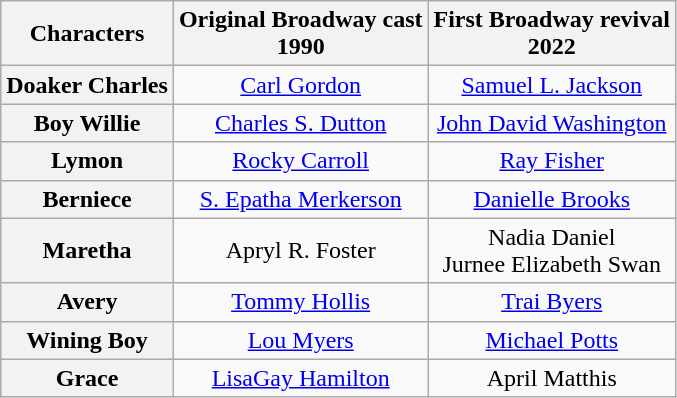<table class="wikitable" style="width:1000;">
<tr>
<th>Characters</th>
<th>Original Broadway cast <br> 1990</th>
<th>First Broadway revival <br> 2022</th>
</tr>
<tr>
<th>Doaker Charles</th>
<td colspan="1" align="center"><a href='#'>Carl Gordon</a></td>
<td colspan="1" align="center"><a href='#'>Samuel L. Jackson</a></td>
</tr>
<tr>
<th>Boy Willie</th>
<td colspan="1" align="center"><a href='#'>Charles S. Dutton</a></td>
<td colspan="1" align="center"><a href='#'>John David Washington</a></td>
</tr>
<tr>
<th>Lymon</th>
<td colspan="1" align="center"><a href='#'>Rocky Carroll</a></td>
<td colspan="1" align="center"><a href='#'>Ray Fisher</a></td>
</tr>
<tr>
<th>Berniece</th>
<td colspan="1" align="center"><a href='#'>S. Epatha Merkerson</a></td>
<td colspan="1" align="center"><a href='#'>Danielle Brooks</a></td>
</tr>
<tr>
<th>Maretha</th>
<td colspan="1" align="center">Apryl R. Foster</td>
<td colspan="1" align="center">Nadia Daniel<br>Jurnee Elizabeth Swan</td>
</tr>
<tr>
<th>Avery</th>
<td colspan="1" align="center"><a href='#'>Tommy Hollis</a></td>
<td colspan="1" align="center"><a href='#'>Trai Byers</a></td>
</tr>
<tr>
<th>Wining Boy</th>
<td colspan="1" align="center"><a href='#'>Lou Myers</a></td>
<td colspan="1" align="center"><a href='#'>Michael Potts</a></td>
</tr>
<tr>
<th>Grace</th>
<td colspan="1" align="center"><a href='#'>LisaGay Hamilton</a></td>
<td colspan="1" align="center">April Matthis</td>
</tr>
</table>
